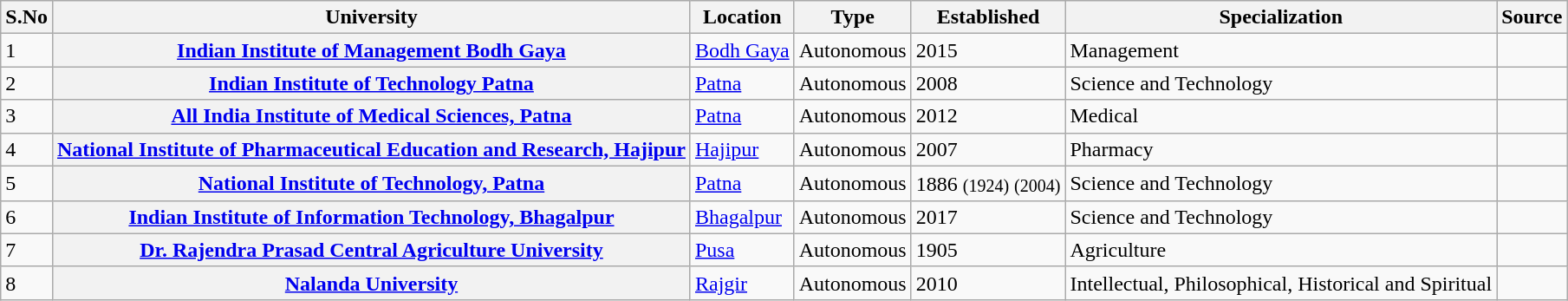<table class="wikitable sortable plainrowheaders">
<tr>
<th scope="col">S.No</th>
<th scope="col">University</th>
<th scope="col">Location</th>
<th scope="col">Type</th>
<th scope="col">Established</th>
<th scope="col">Specialization</th>
<th scope="col">Source</th>
</tr>
<tr>
<td>1</td>
<th scope="row"><a href='#'>Indian Institute of Management Bodh Gaya</a></th>
<td><a href='#'>Bodh Gaya</a></td>
<td>Autonomous</td>
<td>2015</td>
<td>Management</td>
<td></td>
</tr>
<tr>
<td>2</td>
<th scope="row"><a href='#'>Indian Institute of Technology Patna</a></th>
<td><a href='#'>Patna</a></td>
<td>Autonomous</td>
<td>2008</td>
<td>Science and Technology</td>
<td></td>
</tr>
<tr>
<td>3</td>
<th scope="row"><a href='#'>All India Institute of Medical Sciences, Patna</a></th>
<td><a href='#'>Patna</a></td>
<td>Autonomous</td>
<td>2012</td>
<td>Medical</td>
<td></td>
</tr>
<tr>
<td>4</td>
<th scope="row"><a href='#'>National Institute of Pharmaceutical Education and Research, Hajipur</a></th>
<td><a href='#'>Hajipur</a></td>
<td>Autonomous</td>
<td>2007</td>
<td>Pharmacy</td>
<td></td>
</tr>
<tr>
<td>5</td>
<th scope="row"><a href='#'>National Institute of Technology, Patna</a></th>
<td><a href='#'>Patna</a></td>
<td>Autonomous</td>
<td>1886 <small>(1924<sup></sup>)</small> <small>(2004<sup></sup>)</small></td>
<td>Science and Technology</td>
<td></td>
</tr>
<tr>
<td>6</td>
<th scope="row"><a href='#'>Indian Institute of Information Technology, Bhagalpur</a></th>
<td><a href='#'>Bhagalpur</a></td>
<td>Autonomous</td>
<td>2017</td>
<td>Science and Technology</td>
<td></td>
</tr>
<tr>
<td>7</td>
<th scope="row"><a href='#'>Dr. Rajendra Prasad Central Agriculture University</a></th>
<td><a href='#'>Pusa</a></td>
<td>Autonomous</td>
<td>1905</td>
<td>Agriculture</td>
<td></td>
</tr>
<tr>
<td>8</td>
<th scope="row"><a href='#'>Nalanda University</a></th>
<td><a href='#'>Rajgir</a></td>
<td>Autonomous</td>
<td>2010</td>
<td>Intellectual, Philosophical, Historical and Spiritual</td>
<td></td>
</tr>
</table>
